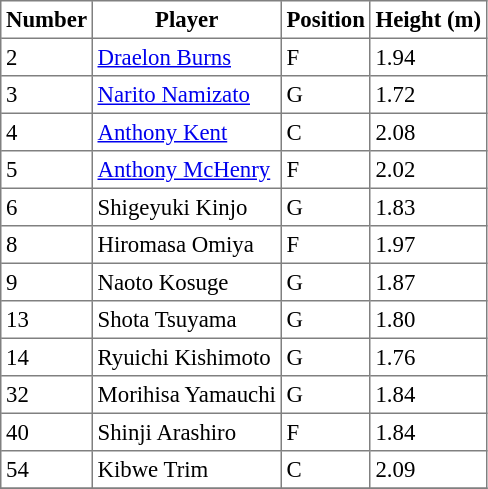<table cellpadding="3" cellspacing="0" border="1" style="font-size: 95%; border: gray solid 1px; border-collapse: collapse;">
<tr>
<td align=center><strong>Number</strong></td>
<td align=center><strong>Player</strong></td>
<td align=center><strong>Position</strong></td>
<td align=center><strong>Height (m)</strong></td>
</tr>
<tr>
<td>2</td>
<td> <a href='#'>Draelon Burns</a></td>
<td>F</td>
<td>1.94</td>
</tr>
<tr>
<td>3</td>
<td> <a href='#'>Narito Namizato</a></td>
<td>G</td>
<td>1.72</td>
</tr>
<tr>
<td>4</td>
<td> <a href='#'>Anthony Kent</a></td>
<td>C</td>
<td>2.08</td>
</tr>
<tr>
<td>5</td>
<td> <a href='#'>Anthony McHenry</a></td>
<td>F</td>
<td>2.02</td>
</tr>
<tr>
<td>6</td>
<td> Shigeyuki Kinjo</td>
<td>G</td>
<td>1.83</td>
</tr>
<tr>
<td>8</td>
<td> Hiromasa Omiya</td>
<td>F</td>
<td>1.97</td>
</tr>
<tr>
<td>9</td>
<td> Naoto Kosuge</td>
<td>G</td>
<td>1.87</td>
</tr>
<tr>
<td>13</td>
<td> Shota Tsuyama</td>
<td>G</td>
<td>1.80</td>
</tr>
<tr>
<td>14</td>
<td> Ryuichi Kishimoto</td>
<td>G</td>
<td>1.76</td>
</tr>
<tr>
<td>32</td>
<td> Morihisa Yamauchi</td>
<td>G</td>
<td>1.84</td>
</tr>
<tr>
<td>40</td>
<td> Shinji Arashiro</td>
<td>F</td>
<td>1.84</td>
</tr>
<tr>
<td>54</td>
<td> Kibwe Trim</td>
<td>C</td>
<td>2.09</td>
</tr>
<tr>
</tr>
</table>
